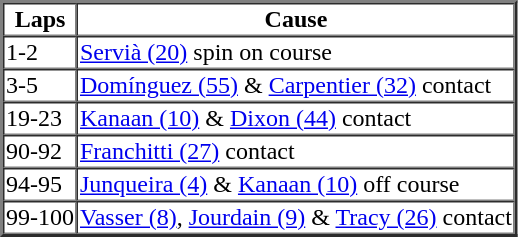<table border=2 cellspacing=0>
<tr>
<th>Laps</th>
<th>Cause</th>
</tr>
<tr>
<td>1-2</td>
<td><a href='#'>Servià (20)</a> spin on course</td>
</tr>
<tr>
<td>3-5</td>
<td><a href='#'>Domínguez (55)</a> & <a href='#'>Carpentier (32)</a> contact</td>
</tr>
<tr>
<td>19-23</td>
<td><a href='#'>Kanaan (10)</a> & <a href='#'>Dixon (44)</a> contact</td>
</tr>
<tr>
<td>90-92</td>
<td><a href='#'>Franchitti (27)</a> contact</td>
</tr>
<tr>
<td>94-95</td>
<td><a href='#'>Junqueira (4)</a> & <a href='#'>Kanaan (10)</a> off course</td>
</tr>
<tr>
<td>99-100</td>
<td><a href='#'>Vasser (8)</a>, <a href='#'>Jourdain (9)</a> & <a href='#'>Tracy (26)</a> contact</td>
</tr>
</table>
